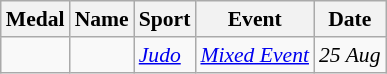<table class="wikitable sortable" style="font-size:90%">
<tr>
<th>Medal</th>
<th>Name</th>
<th>Sport</th>
<th>Event</th>
<th>Date</th>
</tr>
<tr>
<td><em></em></td>
<td><em></em></td>
<td><em><a href='#'>Judo</a></em></td>
<td><em><a href='#'>Mixed Event</a></em></td>
<td><em>25 Aug</em></td>
</tr>
</table>
